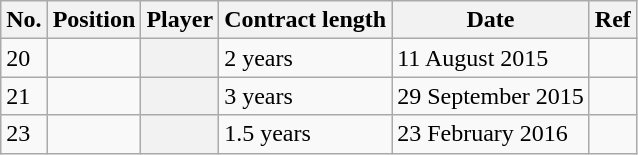<table class="wikitable plainrowheaders sortable" style="text-align:center; text-align:left">
<tr>
<th scope="col">No.</th>
<th scope="col">Position</th>
<th scope="col">Player</th>
<th scope="col">Contract length</th>
<th scope="col">Date</th>
<th scope="col" class="unsortable">Ref</th>
</tr>
<tr>
<td>20</td>
<td></td>
<th scope="row"></th>
<td>2 years</td>
<td>11 August 2015</td>
<td></td>
</tr>
<tr>
<td>21</td>
<td></td>
<th scope="row"></th>
<td>3 years</td>
<td>29 September 2015</td>
<td></td>
</tr>
<tr>
<td>23</td>
<td></td>
<th scope="row"></th>
<td>1.5 years</td>
<td>23 February 2016</td>
<td></td>
</tr>
</table>
